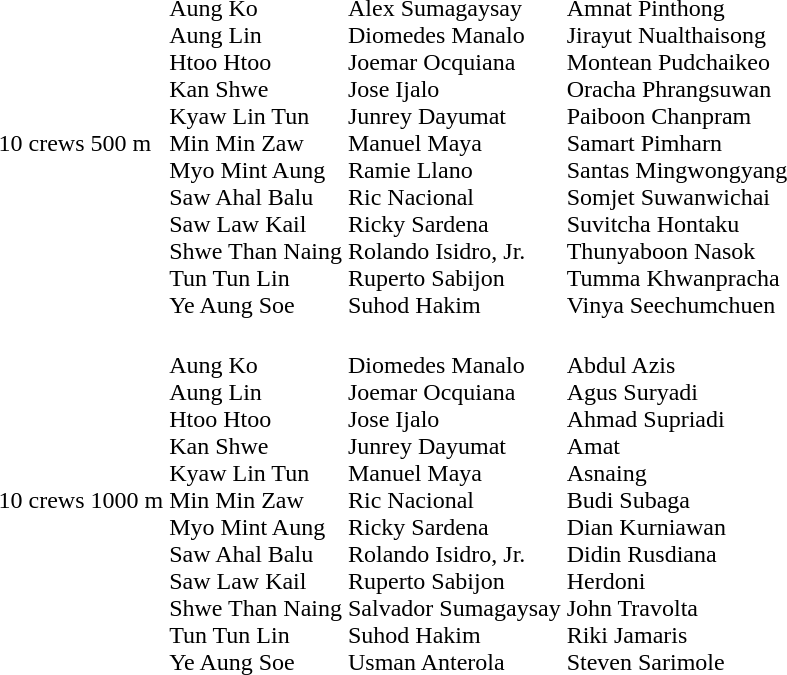<table>
<tr>
<td>10 crews 500 m</td>
<td nowrap=true><br>Aung Ko<br>Aung Lin<br>Htoo Htoo<br>Kan Shwe<br>Kyaw Lin Tun<br>Min Min Zaw<br>Myo Mint Aung<br>Saw Ahal Balu<br>Saw Law Kail<br>Shwe Than Naing<br>Tun Tun Lin<br>Ye Aung Soe</td>
<td><br>Alex Sumagaysay<br>Diomedes Manalo<br>Joemar Ocquiana<br>Jose Ijalo<br>Junrey Dayumat<br>Manuel Maya<br>Ramie Llano<br>Ric Nacional<br>Ricky Sardena<br>Rolando Isidro, Jr.<br>Ruperto Sabijon<br>Suhod Hakim</td>
<td nowrap=true><br>Amnat Pinthong<br>Jirayut Nualthaisong<br>Montean Pudchaikeo<br>Oracha Phrangsuwan<br>Paiboon Chanpram<br>Samart Pimharn<br>Santas Mingwongyang<br>Somjet Suwanwichai<br>Suvitcha Hontaku<br>Thunyaboon Nasok<br>Tumma Khwanpracha<br>Vinya Seechumchuen</td>
</tr>
<tr>
<td>10 crews 1000 m</td>
<td><br>Aung Ko<br>Aung Lin<br>Htoo Htoo<br>Kan Shwe<br>Kyaw Lin Tun<br>Min Min Zaw<br>Myo Mint Aung<br>Saw Ahal Balu<br>Saw Law Kail<br>Shwe Than Naing<br>Tun Tun Lin<br>Ye Aung Soe</td>
<td nowrap=true><br>Diomedes Manalo<br>Joemar Ocquiana<br>Jose Ijalo<br>Junrey Dayumat<br>Manuel Maya<br>Ric Nacional<br>Ricky Sardena<br>Rolando Isidro, Jr.<br>Ruperto Sabijon<br>Salvador Sumagaysay<br>Suhod Hakim<br>Usman Anterola</td>
<td><br>Abdul Azis<br>Agus Suryadi<br>Ahmad Supriadi<br>Amat<br>Asnaing<br>Budi Subaga<br>Dian Kurniawan<br>Didin Rusdiana<br>Herdoni<br>John Travolta<br>Riki Jamaris<br>Steven Sarimole</td>
</tr>
</table>
